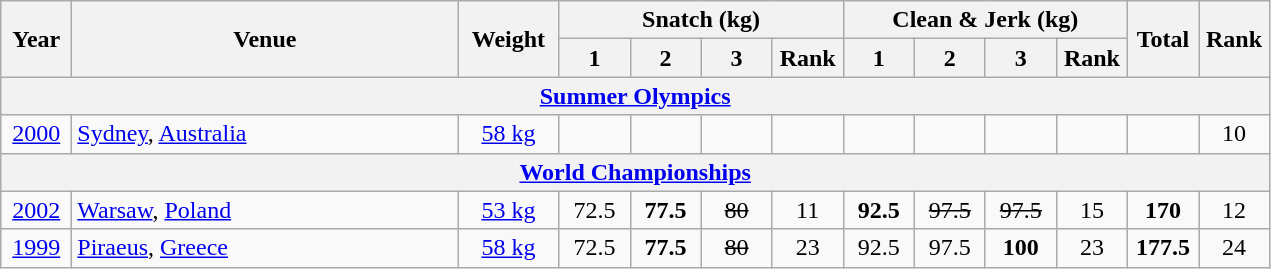<table class="wikitable" style="text-align:center;">
<tr>
<th rowspan=2 width=40>Year</th>
<th rowspan=2 width=250>Venue</th>
<th rowspan=2 width=60>Weight</th>
<th colspan=4>Snatch (kg)</th>
<th colspan=4>Clean & Jerk (kg)</th>
<th rowspan=2 width=40>Total</th>
<th rowspan=2 width=40>Rank</th>
</tr>
<tr>
<th width=40>1</th>
<th width=40>2</th>
<th width=40>3</th>
<th width=40>Rank</th>
<th width=40>1</th>
<th width=40>2</th>
<th width=40>3</th>
<th width=40>Rank</th>
</tr>
<tr>
<th colspan=13><a href='#'>Summer Olympics</a></th>
</tr>
<tr>
<td><a href='#'>2000</a></td>
<td align=left> <a href='#'>Sydney</a>, <a href='#'>Australia</a></td>
<td><a href='#'>58 kg</a></td>
<td></td>
<td></td>
<td></td>
<td></td>
<td></td>
<td></td>
<td></td>
<td></td>
<td></td>
<td>10</td>
</tr>
<tr>
<th colspan=13><a href='#'>World Championships</a></th>
</tr>
<tr>
<td><a href='#'>2002</a></td>
<td align=left> <a href='#'>Warsaw</a>, <a href='#'>Poland</a></td>
<td><a href='#'>53 kg</a></td>
<td>72.5</td>
<td><strong>77.5</strong></td>
<td><s>80 </s></td>
<td>11</td>
<td><strong>92.5</strong></td>
<td><s>97.5 </s></td>
<td><s>97.5 </s></td>
<td>15</td>
<td><strong>170</strong></td>
<td>12</td>
</tr>
<tr>
<td><a href='#'>1999</a></td>
<td align=left> <a href='#'>Piraeus</a>, <a href='#'>Greece</a></td>
<td><a href='#'>58 kg</a></td>
<td>72.5</td>
<td><strong>77.5</strong></td>
<td><s>80 </s></td>
<td>23</td>
<td>92.5</td>
<td>97.5</td>
<td><strong>100</strong></td>
<td>23</td>
<td><strong>177.5</strong></td>
<td>24</td>
</tr>
</table>
